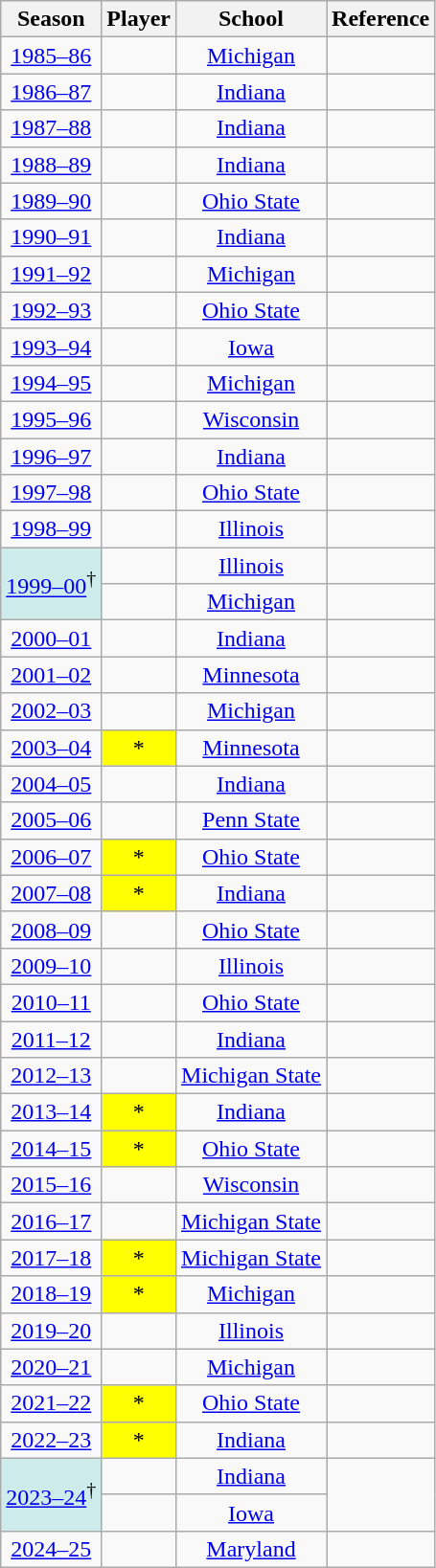<table class="wikitable sortable">
<tr>
<th>Season</th>
<th>Player</th>
<th>School</th>
<th class="unsortable">Reference</th>
</tr>
<tr align=center>
<td><a href='#'>1985–86</a></td>
<td></td>
<td><a href='#'>Michigan</a></td>
<td></td>
</tr>
<tr align=center>
<td><a href='#'>1986–87</a></td>
<td></td>
<td><a href='#'>Indiana</a></td>
<td></td>
</tr>
<tr align=center>
<td><a href='#'>1987–88</a></td>
<td></td>
<td><a href='#'>Indiana</a></td>
<td></td>
</tr>
<tr align=center>
<td><a href='#'>1988–89</a></td>
<td></td>
<td><a href='#'>Indiana</a></td>
<td></td>
</tr>
<tr align=center>
<td><a href='#'>1989–90</a></td>
<td></td>
<td><a href='#'>Ohio State</a></td>
<td></td>
</tr>
<tr align=center>
<td><a href='#'>1990–91</a></td>
<td></td>
<td><a href='#'>Indiana</a></td>
<td></td>
</tr>
<tr align=center>
<td><a href='#'>1991–92</a></td>
<td></td>
<td><a href='#'>Michigan</a></td>
<td></td>
</tr>
<tr align=center>
<td><a href='#'>1992–93</a></td>
<td></td>
<td><a href='#'>Ohio State</a></td>
<td></td>
</tr>
<tr align=center>
<td><a href='#'>1993–94</a></td>
<td></td>
<td><a href='#'>Iowa</a></td>
<td></td>
</tr>
<tr align=center>
<td><a href='#'>1994–95</a></td>
<td></td>
<td><a href='#'>Michigan</a></td>
<td></td>
</tr>
<tr align=center>
<td><a href='#'>1995–96</a></td>
<td></td>
<td><a href='#'>Wisconsin</a></td>
<td></td>
</tr>
<tr align=center>
<td><a href='#'>1996–97</a></td>
<td></td>
<td><a href='#'>Indiana</a></td>
<td></td>
</tr>
<tr align=center>
<td><a href='#'>1997–98</a></td>
<td></td>
<td><a href='#'>Ohio State</a></td>
<td></td>
</tr>
<tr align=center>
<td><a href='#'>1998–99</a></td>
<td></td>
<td><a href='#'>Illinois</a></td>
<td></td>
</tr>
<tr align=center>
<td style="background-color:#CFECEC;" rowspan=2><a href='#'>1999–00</a><sup>†</sup></td>
<td></td>
<td><a href='#'>Illinois</a></td>
<td></td>
</tr>
<tr align=center>
<td></td>
<td><a href='#'>Michigan</a></td>
<td></td>
</tr>
<tr align=center>
<td><a href='#'>2000–01</a></td>
<td></td>
<td><a href='#'>Indiana</a></td>
<td></td>
</tr>
<tr align=center>
<td><a href='#'>2001–02</a></td>
<td></td>
<td><a href='#'>Minnesota</a></td>
<td></td>
</tr>
<tr align=center>
<td><a href='#'>2002–03</a></td>
<td></td>
<td><a href='#'>Michigan</a></td>
<td></td>
</tr>
<tr align=center>
<td><a href='#'>2003–04</a></td>
<td style="background-color:#FFFF00;">*</td>
<td><a href='#'>Minnesota</a></td>
<td></td>
</tr>
<tr align=center>
<td><a href='#'>2004–05</a></td>
<td></td>
<td><a href='#'>Indiana</a></td>
<td></td>
</tr>
<tr align=center>
<td><a href='#'>2005–06</a></td>
<td></td>
<td><a href='#'>Penn State</a></td>
<td></td>
</tr>
<tr align=center>
<td><a href='#'>2006–07</a></td>
<td style="background-color:#FFFF00;">*</td>
<td><a href='#'>Ohio State</a></td>
<td></td>
</tr>
<tr align=center>
<td><a href='#'>2007–08</a></td>
<td style="background-color:#FFFF00;">*</td>
<td><a href='#'>Indiana</a></td>
<td></td>
</tr>
<tr align=center>
<td><a href='#'>2008–09</a></td>
<td></td>
<td><a href='#'>Ohio State</a></td>
<td></td>
</tr>
<tr align=center>
<td><a href='#'>2009–10</a></td>
<td></td>
<td><a href='#'>Illinois</a></td>
<td></td>
</tr>
<tr align=center>
<td><a href='#'>2010–11</a></td>
<td></td>
<td><a href='#'>Ohio State</a></td>
<td></td>
</tr>
<tr align=center>
<td><a href='#'>2011–12</a></td>
<td></td>
<td><a href='#'>Indiana</a></td>
<td></td>
</tr>
<tr align=center>
<td><a href='#'>2012–13</a></td>
<td></td>
<td><a href='#'>Michigan State</a></td>
<td></td>
</tr>
<tr align=center>
<td><a href='#'>2013–14</a></td>
<td style="background-color:#FFFF00;">*</td>
<td><a href='#'>Indiana</a></td>
<td></td>
</tr>
<tr align=center>
<td><a href='#'>2014–15</a></td>
<td style="background-color:#FFFF00;">*</td>
<td><a href='#'>Ohio State</a></td>
<td></td>
</tr>
<tr align=center>
<td><a href='#'>2015–16</a></td>
<td></td>
<td><a href='#'>Wisconsin</a></td>
<td></td>
</tr>
<tr align=center>
<td><a href='#'>2016–17</a></td>
<td></td>
<td><a href='#'>Michigan State</a></td>
<td></td>
</tr>
<tr align=center>
<td><a href='#'>2017–18</a></td>
<td style="background-color:#FFFF00;">*</td>
<td><a href='#'>Michigan State</a></td>
<td></td>
</tr>
<tr align=center>
<td><a href='#'>2018–19</a></td>
<td style="background-color:#FFFF00;">*</td>
<td><a href='#'>Michigan</a></td>
<td></td>
</tr>
<tr align=center>
<td><a href='#'>2019–20</a></td>
<td></td>
<td><a href='#'>Illinois</a></td>
<td></td>
</tr>
<tr align=center>
<td><a href='#'>2020–21</a></td>
<td></td>
<td><a href='#'>Michigan</a></td>
<td></td>
</tr>
<tr align=center>
<td><a href='#'>2021–22</a></td>
<td style="background-color:#FFFF00;">*</td>
<td><a href='#'>Ohio State</a></td>
<td></td>
</tr>
<tr align=center>
<td><a href='#'>2022–23</a></td>
<td style="background-color:#FFFF00;">*</td>
<td><a href='#'>Indiana</a></td>
<td></td>
</tr>
<tr align=center>
<td style="background-color:#CFECEC;" rowspan=2><a href='#'>2023–24</a><sup>†</sup></td>
<td></td>
<td><a href='#'>Indiana</a></td>
<td rowspan="2"></td>
</tr>
<tr align=center>
<td></td>
<td><a href='#'>Iowa</a></td>
</tr>
<tr align=center>
<td><a href='#'>2024–25</a></td>
<td></td>
<td><a href='#'>Maryland</a></td>
<td></td>
</tr>
</table>
